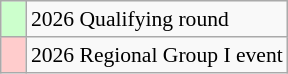<table class="wikitable" style="font-size:90%">
<tr>
<td style="width: 10px; background: #ccffcc;"></td>
<td>2026 Qualifying round</td>
</tr>
<tr>
<td style="width: 10px; background: #ffcccc;"></td>
<td>2026 Regional Group I event</td>
</tr>
</table>
